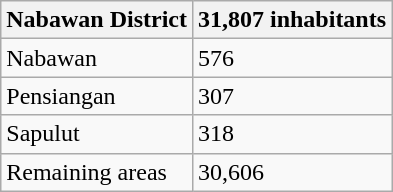<table class="wikitable">
<tr>
<th class="hintergrundfarbe6">Nabawan District</th>
<th class="hintergrundfarbe6">31,807 inhabitants</th>
</tr>
<tr>
<td>Nabawan</td>
<td>576</td>
</tr>
<tr>
<td>Pensiangan</td>
<td>307</td>
</tr>
<tr>
<td>Sapulut</td>
<td>318</td>
</tr>
<tr>
<td>Remaining areas</td>
<td>30,606</td>
</tr>
</table>
